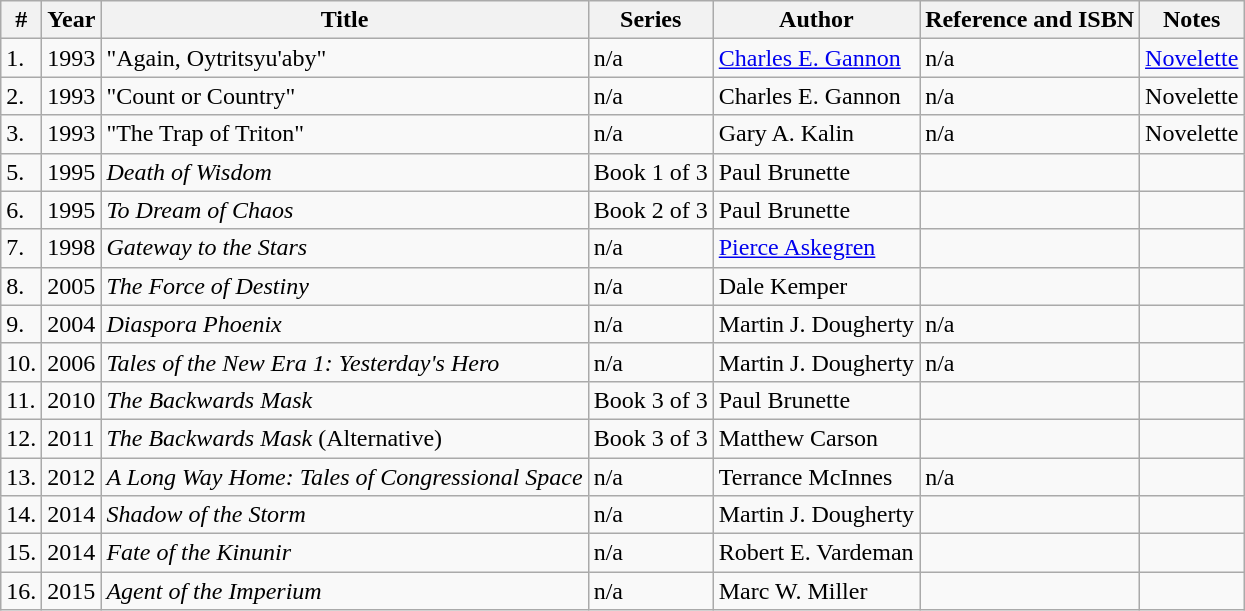<table class="wikitable sortable">
<tr>
<th>#</th>
<th>Year</th>
<th>Title</th>
<th>Series</th>
<th>Author</th>
<th>Reference and ISBN</th>
<th>Notes</th>
</tr>
<tr>
<td>1.</td>
<td>1993</td>
<td>"Again, Oytritsyu'aby"</td>
<td>n/a</td>
<td><a href='#'>Charles E. Gannon</a></td>
<td>n/a</td>
<td><a href='#'>Novelette</a></td>
</tr>
<tr>
<td>2.</td>
<td>1993</td>
<td>"Count or Country"</td>
<td>n/a</td>
<td>Charles E. Gannon</td>
<td>n/a</td>
<td>Novelette</td>
</tr>
<tr>
<td>3.</td>
<td>1993</td>
<td>"The Trap of Triton"</td>
<td>n/a</td>
<td>Gary A. Kalin</td>
<td>n/a</td>
<td>Novelette</td>
</tr>
<tr>
<td>5.</td>
<td>1995</td>
<td><em>Death of Wisdom</em></td>
<td>Book 1 of 3</td>
<td>Paul Brunette</td>
<td></td>
<td></td>
</tr>
<tr>
<td>6.</td>
<td>1995</td>
<td><em>To Dream of Chaos</em></td>
<td>Book 2 of 3</td>
<td>Paul Brunette</td>
<td></td>
<td></td>
</tr>
<tr>
<td>7.</td>
<td>1998</td>
<td><em>Gateway to the Stars</em></td>
<td>n/a</td>
<td><a href='#'>Pierce Askegren</a></td>
<td></td>
<td></td>
</tr>
<tr>
<td>8.</td>
<td>2005</td>
<td><em>The Force of Destiny</em></td>
<td>n/a</td>
<td>Dale Kemper</td>
<td></td>
<td></td>
</tr>
<tr>
<td>9.</td>
<td>2004</td>
<td><em>Diaspora Phoenix</em></td>
<td>n/a</td>
<td>Martin J. Dougherty</td>
<td>n/a</td>
<td></td>
</tr>
<tr>
<td>10.</td>
<td>2006</td>
<td><em>Tales of the New Era 1: Yesterday's Hero</em></td>
<td>n/a</td>
<td>Martin J. Dougherty</td>
<td>n/a</td>
<td></td>
</tr>
<tr>
<td>11.</td>
<td>2010</td>
<td><em>The Backwards Mask</em></td>
<td>Book 3 of 3</td>
<td>Paul Brunette</td>
<td></td>
<td></td>
</tr>
<tr>
<td>12.</td>
<td>2011</td>
<td><em>The Backwards Mask</em> (Alternative)</td>
<td>Book 3 of 3</td>
<td>Matthew Carson</td>
<td></td>
<td></td>
</tr>
<tr>
<td>13.</td>
<td>2012</td>
<td><em>A Long Way Home: Tales of Congressional Space</em></td>
<td>n/a</td>
<td>Terrance McInnes</td>
<td>n/a</td>
<td></td>
</tr>
<tr>
<td>14.</td>
<td>2014</td>
<td><em>Shadow of the Storm</em></td>
<td>n/a</td>
<td>Martin J. Dougherty</td>
<td></td>
<td></td>
</tr>
<tr>
<td>15.</td>
<td>2014</td>
<td><em>Fate of the Kinunir</em></td>
<td>n/a</td>
<td>Robert E. Vardeman</td>
<td></td>
<td></td>
</tr>
<tr>
<td>16.</td>
<td>2015</td>
<td><em>Agent of the Imperium</em></td>
<td>n/a</td>
<td>Marc W. Miller</td>
<td></td>
<td></td>
</tr>
</table>
